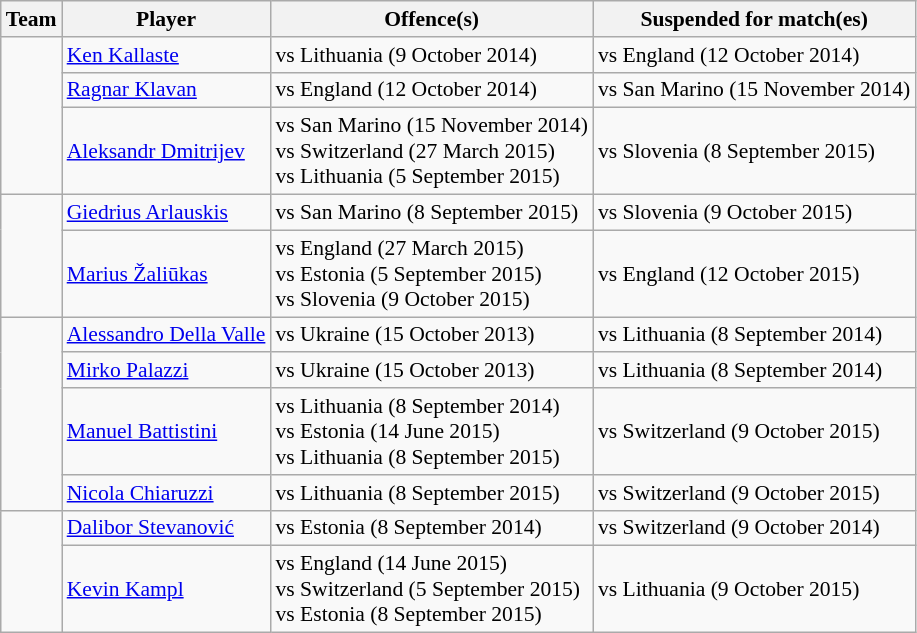<table class="wikitable" style="font-size:90%">
<tr>
<th>Team</th>
<th>Player</th>
<th>Offence(s)</th>
<th>Suspended for match(es)</th>
</tr>
<tr>
<td rowspan=3></td>
<td><a href='#'>Ken Kallaste</a></td>
<td> vs Lithuania (9 October 2014)</td>
<td>vs England (12 October 2014)</td>
</tr>
<tr>
<td><a href='#'>Ragnar Klavan</a></td>
<td> vs England (12 October 2014)</td>
<td>vs San Marino (15 November 2014)</td>
</tr>
<tr>
<td><a href='#'>Aleksandr Dmitrijev</a></td>
<td> vs San Marino (15 November 2014)<br> vs Switzerland (27 March 2015)<br> vs Lithuania (5 September 2015)</td>
<td>vs Slovenia (8 September 2015)</td>
</tr>
<tr>
<td rowspan=2></td>
<td><a href='#'>Giedrius Arlauskis</a></td>
<td> vs San Marino (8 September 2015)</td>
<td>vs Slovenia (9 October 2015)</td>
</tr>
<tr>
<td><a href='#'>Marius Žaliūkas</a></td>
<td> vs England (27 March 2015)<br> vs Estonia (5 September 2015)<br> vs Slovenia (9 October 2015)</td>
<td>vs England (12 October 2015)</td>
</tr>
<tr>
<td rowspan=4></td>
<td><a href='#'>Alessandro Della Valle</a></td>
<td> vs Ukraine (15 October 2013)</td>
<td>vs Lithuania (8 September 2014)</td>
</tr>
<tr>
<td><a href='#'>Mirko Palazzi</a></td>
<td> vs Ukraine (15 October 2013)</td>
<td>vs Lithuania (8 September 2014)</td>
</tr>
<tr>
<td><a href='#'>Manuel Battistini</a></td>
<td> vs Lithuania (8 September 2014)<br> vs Estonia (14 June 2015)<br> vs Lithuania (8 September 2015)</td>
<td>vs Switzerland (9 October 2015)</td>
</tr>
<tr>
<td><a href='#'>Nicola Chiaruzzi</a></td>
<td> vs Lithuania (8 September 2015)</td>
<td>vs Switzerland (9 October 2015)</td>
</tr>
<tr>
<td rowspan=2></td>
<td><a href='#'>Dalibor Stevanović</a></td>
<td> vs Estonia (8 September 2014)</td>
<td>vs Switzerland (9 October 2014)</td>
</tr>
<tr>
<td><a href='#'>Kevin Kampl</a></td>
<td> vs England (14 June 2015)<br> vs Switzerland (5 September 2015)<br> vs Estonia (8 September 2015)</td>
<td>vs Lithuania (9 October 2015)</td>
</tr>
</table>
